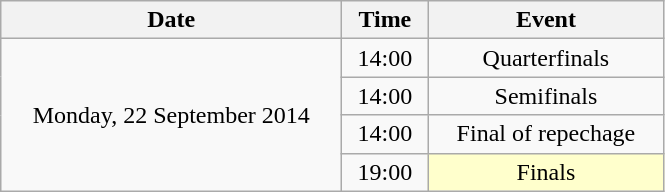<table class = "wikitable" style="text-align:center;">
<tr>
<th width=220>Date</th>
<th width=50>Time</th>
<th width=150>Event</th>
</tr>
<tr>
<td rowspan=4>Monday, 22 September 2014</td>
<td>14:00</td>
<td>Quarterfinals</td>
</tr>
<tr>
<td>14:00</td>
<td>Semifinals</td>
</tr>
<tr>
<td>14:00</td>
<td>Final of repechage</td>
</tr>
<tr>
<td>19:00</td>
<td bgcolor=ffffcc>Finals</td>
</tr>
</table>
